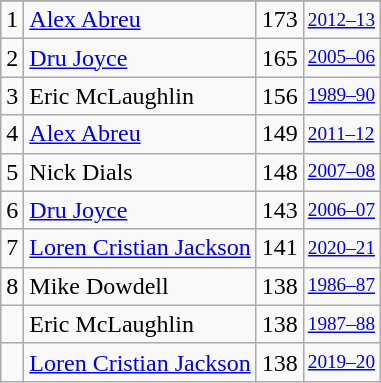<table class="wikitable">
<tr>
</tr>
<tr>
<td>1</td>
<td><a href='#'>Alex Abreu</a></td>
<td>173</td>
<td style="font-size:80%;"><a href='#'>2012–13</a></td>
</tr>
<tr>
<td>2</td>
<td><a href='#'>Dru Joyce</a></td>
<td>165</td>
<td style="font-size:80%;"><a href='#'>2005–06</a></td>
</tr>
<tr>
<td>3</td>
<td>Eric McLaughlin</td>
<td>156</td>
<td style="font-size:80%;"><a href='#'>1989–90</a></td>
</tr>
<tr>
<td>4</td>
<td><a href='#'>Alex Abreu</a></td>
<td>149</td>
<td style="font-size:80%;"><a href='#'>2011–12</a></td>
</tr>
<tr>
<td>5</td>
<td>Nick Dials</td>
<td>148</td>
<td style="font-size:80%;"><a href='#'>2007–08</a></td>
</tr>
<tr>
<td>6</td>
<td><a href='#'>Dru Joyce</a></td>
<td>143</td>
<td style="font-size:80%;"><a href='#'>2006–07</a></td>
</tr>
<tr>
<td>7</td>
<td><a href='#'>Loren Cristian Jackson</a></td>
<td>141</td>
<td style="font-size:80%;"><a href='#'>2020–21</a></td>
</tr>
<tr>
<td>8</td>
<td>Mike Dowdell</td>
<td>138</td>
<td style="font-size:80%;"><a href='#'>1986–87</a></td>
</tr>
<tr>
<td></td>
<td>Eric McLaughlin</td>
<td>138</td>
<td style="font-size:80%;"><a href='#'>1987–88</a></td>
</tr>
<tr>
<td></td>
<td><a href='#'>Loren Cristian Jackson</a></td>
<td>138</td>
<td style="font-size:80%;"><a href='#'>2019–20</a></td>
</tr>
</table>
